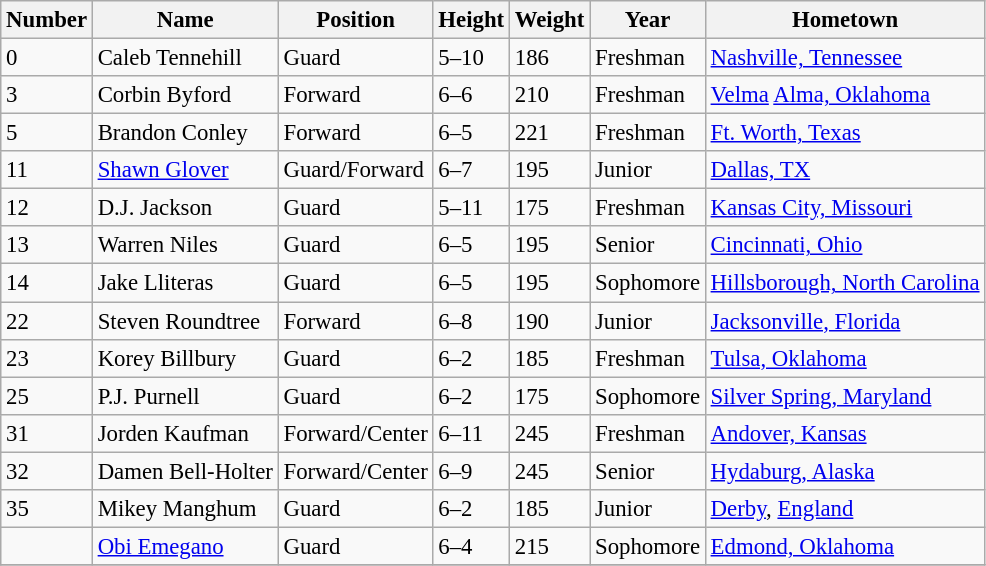<table class="wikitable" style="font-size: 95%;">
<tr>
<th>Number</th>
<th>Name</th>
<th>Position</th>
<th>Height</th>
<th>Weight</th>
<th>Year</th>
<th>Hometown</th>
</tr>
<tr>
<td>0</td>
<td>Caleb Tennehill</td>
<td>Guard</td>
<td>5–10</td>
<td>186</td>
<td>Freshman</td>
<td><a href='#'>Nashville, Tennessee</a></td>
</tr>
<tr>
<td>3</td>
<td>Corbin Byford</td>
<td>Forward</td>
<td>6–6</td>
<td>210</td>
<td>Freshman</td>
<td><a href='#'>Velma</a> <a href='#'>Alma, Oklahoma</a></td>
</tr>
<tr>
<td>5</td>
<td>Brandon Conley</td>
<td>Forward</td>
<td>6–5</td>
<td>221</td>
<td>Freshman</td>
<td><a href='#'>Ft. Worth, Texas</a></td>
</tr>
<tr>
<td>11</td>
<td><a href='#'>Shawn Glover</a></td>
<td>Guard/Forward</td>
<td>6–7</td>
<td>195</td>
<td>Junior</td>
<td><a href='#'>Dallas, TX</a></td>
</tr>
<tr>
<td>12</td>
<td>D.J. Jackson</td>
<td>Guard</td>
<td>5–11</td>
<td>175</td>
<td>Freshman</td>
<td><a href='#'>Kansas City, Missouri</a></td>
</tr>
<tr>
<td>13</td>
<td>Warren Niles</td>
<td>Guard</td>
<td>6–5</td>
<td>195</td>
<td>Senior</td>
<td><a href='#'>Cincinnati, Ohio</a></td>
</tr>
<tr>
<td>14</td>
<td>Jake Lliteras</td>
<td>Guard</td>
<td>6–5</td>
<td>195</td>
<td>Sophomore</td>
<td><a href='#'>Hillsborough, North Carolina</a></td>
</tr>
<tr>
<td>22</td>
<td>Steven Roundtree</td>
<td>Forward</td>
<td>6–8</td>
<td>190</td>
<td>Junior</td>
<td><a href='#'>Jacksonville, Florida</a></td>
</tr>
<tr>
<td>23</td>
<td>Korey Billbury</td>
<td>Guard</td>
<td>6–2</td>
<td>185</td>
<td>Freshman</td>
<td><a href='#'>Tulsa, Oklahoma</a></td>
</tr>
<tr>
<td>25</td>
<td>P.J. Purnell</td>
<td>Guard</td>
<td>6–2</td>
<td>175</td>
<td>Sophomore</td>
<td><a href='#'>Silver Spring, Maryland</a></td>
</tr>
<tr>
<td>31</td>
<td>Jorden Kaufman</td>
<td>Forward/Center</td>
<td>6–11</td>
<td>245</td>
<td>Freshman</td>
<td><a href='#'>Andover, Kansas</a></td>
</tr>
<tr>
<td>32</td>
<td>Damen Bell-Holter</td>
<td>Forward/Center</td>
<td>6–9</td>
<td>245</td>
<td>Senior</td>
<td><a href='#'>Hydaburg, Alaska</a></td>
</tr>
<tr>
<td>35</td>
<td>Mikey Manghum</td>
<td>Guard</td>
<td>6–2</td>
<td>185</td>
<td>Junior</td>
<td><a href='#'>Derby</a>, <a href='#'>England</a></td>
</tr>
<tr>
<td></td>
<td><a href='#'>Obi Emegano</a></td>
<td>Guard</td>
<td>6–4</td>
<td>215</td>
<td>Sophomore</td>
<td><a href='#'>Edmond, Oklahoma</a></td>
</tr>
<tr>
</tr>
</table>
